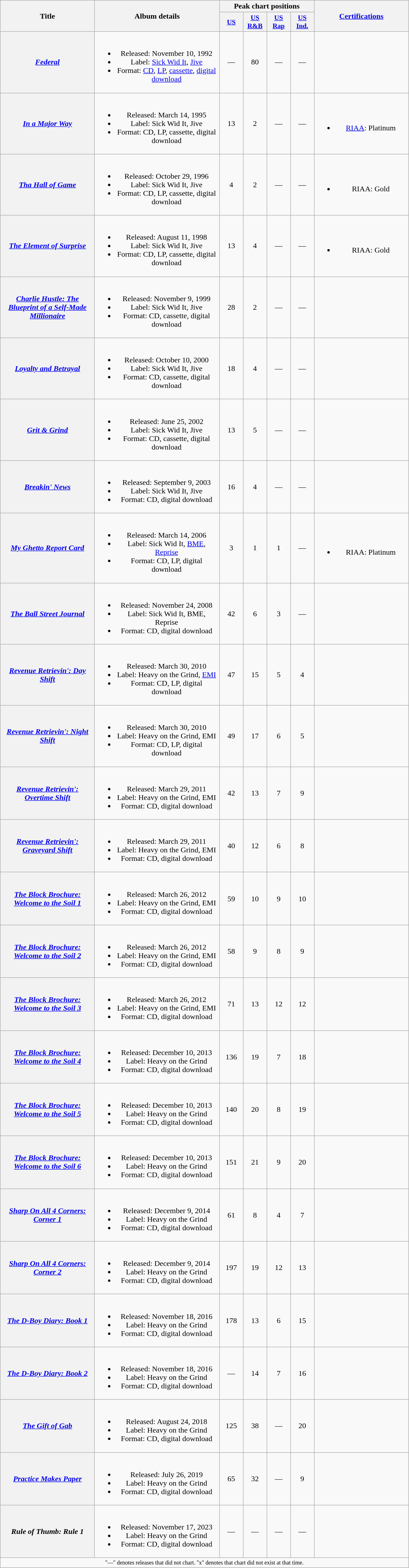<table class="wikitable plainrowheaders" style="text-align:center;">
<tr>
<th scope="col" rowspan="2" style="width:12em;">Title</th>
<th scope="col" rowspan="2" style="width:16em;">Album details</th>
<th scope="col" colspan="4">Peak chart positions</th>
<th scope="col" rowspan="2" style="width:12em;"><a href='#'>Certifications</a></th>
</tr>
<tr>
<th scope="col" style="width:3em;font-size:90%;"><a href='#'>US</a></th>
<th scope="col" style="width:3em;font-size:90%;"><a href='#'>US R&B</a></th>
<th scope="col" style="width:3em;font-size:90%;"><a href='#'>US Rap</a></th>
<th scope="col" style="width:3em;font-size:90%;"><a href='#'>US Ind.</a></th>
</tr>
<tr>
<th scope="row"><em><a href='#'>Federal</a></em></th>
<td><br><ul><li>Released: November 10, 1992</li><li>Label: <a href='#'>Sick Wid It</a>, <a href='#'>Jive</a></li><li>Format: <a href='#'>CD</a>, <a href='#'>LP</a>, <a href='#'>cassette</a>, <a href='#'>digital download</a></li></ul></td>
<td>—</td>
<td>80</td>
<td>—</td>
<td>—</td>
<td></td>
</tr>
<tr>
<th scope="row"><em><a href='#'>In a Major Way</a></em></th>
<td><br><ul><li>Released: March 14, 1995</li><li>Label: Sick Wid It, Jive</li><li>Format: CD, LP, cassette, digital download</li></ul></td>
<td>13</td>
<td>2</td>
<td>—</td>
<td>—</td>
<td><br><ul><li><a href='#'>RIAA</a>: Platinum</li></ul></td>
</tr>
<tr>
<th scope="row"><em><a href='#'>Tha Hall of Game</a></em></th>
<td><br><ul><li>Released: October 29, 1996</li><li>Label: Sick Wid It, Jive</li><li>Format: CD, LP, cassette, digital download</li></ul></td>
<td>4</td>
<td>2</td>
<td>—</td>
<td>—</td>
<td><br><ul><li>RIAA: Gold</li></ul></td>
</tr>
<tr>
<th scope="row"><em><a href='#'>The Element of Surprise</a></em></th>
<td><br><ul><li>Released: August 11, 1998</li><li>Label: Sick Wid It, Jive</li><li>Format: CD, LP, cassette, digital download</li></ul></td>
<td>13</td>
<td>4</td>
<td>—</td>
<td>—</td>
<td><br><ul><li>RIAA: Gold</li></ul></td>
</tr>
<tr>
<th scope="row"><em><a href='#'>Charlie Hustle: The Blueprint of a Self-Made Millionaire</a></em></th>
<td><br><ul><li>Released: November 9, 1999</li><li>Label: Sick Wid It, Jive</li><li>Format: CD, cassette, digital download</li></ul></td>
<td>28</td>
<td>2</td>
<td>—</td>
<td>—</td>
<td></td>
</tr>
<tr>
<th scope="row"><em><a href='#'>Loyalty and Betrayal</a></em></th>
<td><br><ul><li>Released: October 10, 2000</li><li>Label: Sick Wid It, Jive</li><li>Format: CD, cassette, digital download</li></ul></td>
<td>18</td>
<td>4</td>
<td>—</td>
<td>—</td>
<td></td>
</tr>
<tr>
<th scope="row"><em><a href='#'>Grit & Grind</a></em></th>
<td><br><ul><li>Released: June 25, 2002</li><li>Label: Sick Wid It, Jive</li><li>Format: CD, cassette, digital download</li></ul></td>
<td>13</td>
<td>5</td>
<td>—</td>
<td>—</td>
<td></td>
</tr>
<tr>
<th scope="row"><em><a href='#'>Breakin' News</a></em></th>
<td><br><ul><li>Released: September 9, 2003</li><li>Label: Sick Wid It, Jive</li><li>Format: CD, digital download</li></ul></td>
<td>16</td>
<td>4</td>
<td>—</td>
<td>—</td>
<td></td>
</tr>
<tr>
<th scope="row"><em><a href='#'>My Ghetto Report Card</a></em></th>
<td><br><ul><li>Released: March 14, 2006</li><li>Label: Sick Wid It, <a href='#'>BME</a>, <a href='#'>Reprise</a></li><li>Format: CD, LP, digital download</li></ul></td>
<td>3</td>
<td>1</td>
<td>1</td>
<td>—</td>
<td><br><ul><li>RIAA: Platinum</li></ul></td>
</tr>
<tr>
<th scope="row"><em><a href='#'>The Ball Street Journal</a></em></th>
<td><br><ul><li>Released: November 24, 2008</li><li>Label: Sick Wid It, BME, Reprise</li><li>Format: CD, digital download</li></ul></td>
<td>42</td>
<td>6</td>
<td>3</td>
<td>—</td>
<td></td>
</tr>
<tr>
<th scope="row"><em><a href='#'>Revenue Retrievin': Day Shift</a></em></th>
<td><br><ul><li>Released: March 30, 2010</li><li>Label: Heavy on the Grind, <a href='#'>EMI</a></li><li>Format: CD, LP, digital download</li></ul></td>
<td>47</td>
<td>15</td>
<td>5</td>
<td>4</td>
<td></td>
</tr>
<tr>
<th scope="row"><em><a href='#'>Revenue Retrievin': Night Shift</a></em></th>
<td><br><ul><li>Released: March 30, 2010</li><li>Label: Heavy on the Grind, EMI</li><li>Format: CD, LP, digital download</li></ul></td>
<td>49</td>
<td>17</td>
<td>6</td>
<td>5</td>
<td></td>
</tr>
<tr>
<th scope="row"><em><a href='#'>Revenue Retrievin': Overtime Shift</a></em></th>
<td><br><ul><li>Released: March 29, 2011</li><li>Label: Heavy on the Grind, EMI</li><li>Format: CD, digital download</li></ul></td>
<td>42</td>
<td>13</td>
<td>7</td>
<td>9</td>
<td></td>
</tr>
<tr>
<th scope="row"><em><a href='#'>Revenue Retrievin': Graveyard Shift</a></em></th>
<td><br><ul><li>Released: March 29, 2011</li><li>Label: Heavy on the Grind, EMI</li><li>Format: CD, digital download</li></ul></td>
<td>40</td>
<td>12</td>
<td>6</td>
<td>8</td>
<td></td>
</tr>
<tr>
<th scope="row"><em><a href='#'>The Block Brochure: Welcome to the Soil 1</a></em></th>
<td><br><ul><li>Released: March 26, 2012</li><li>Label: Heavy on the Grind, EMI</li><li>Format: CD, digital download</li></ul></td>
<td>59</td>
<td>10</td>
<td>9</td>
<td>10</td>
<td></td>
</tr>
<tr>
<th scope="row"><em><a href='#'>The Block Brochure: Welcome to the Soil 2</a></em></th>
<td><br><ul><li>Released: March 26, 2012</li><li>Label: Heavy on the Grind, EMI</li><li>Format: CD, digital download</li></ul></td>
<td>58</td>
<td>9</td>
<td>8</td>
<td>9</td>
<td></td>
</tr>
<tr>
<th scope="row"><em><a href='#'>The Block Brochure: Welcome to the Soil 3</a></em></th>
<td><br><ul><li>Released: March 26, 2012</li><li>Label: Heavy on the Grind, EMI</li><li>Format: CD, digital download</li></ul></td>
<td>71</td>
<td>13</td>
<td>12</td>
<td>12</td>
<td></td>
</tr>
<tr>
<th scope="row"><em><a href='#'>The Block Brochure: Welcome to the Soil 4</a></em></th>
<td><br><ul><li>Released: December 10, 2013</li><li>Label: Heavy on the Grind</li><li>Format: CD, digital download</li></ul></td>
<td>136</td>
<td>19</td>
<td>7</td>
<td>18</td>
<td></td>
</tr>
<tr>
<th scope="row"><em><a href='#'>The Block Brochure: Welcome to the Soil 5</a></em></th>
<td><br><ul><li>Released: December 10, 2013</li><li>Label: Heavy on the Grind</li><li>Format: CD, digital download</li></ul></td>
<td>140</td>
<td>20</td>
<td>8</td>
<td>19</td>
<td></td>
</tr>
<tr>
<th scope="row"><em><a href='#'>The Block Brochure: Welcome to the Soil 6</a></em></th>
<td><br><ul><li>Released: December 10, 2013</li><li>Label: Heavy on the Grind</li><li>Format: CD, digital download</li></ul></td>
<td>151</td>
<td>21</td>
<td>9</td>
<td>20</td>
<td></td>
</tr>
<tr>
<th scope="row"><em><a href='#'>Sharp On All 4 Corners: Corner 1</a></em></th>
<td><br><ul><li>Released: December 9, 2014</li><li>Label: Heavy on the Grind</li><li>Format: CD, digital download</li></ul></td>
<td>61</td>
<td>8</td>
<td>4</td>
<td>7</td>
<td></td>
</tr>
<tr>
<th scope="row"><em><a href='#'>Sharp On All 4 Corners: Corner 2</a></em></th>
<td><br><ul><li>Released: December 9, 2014</li><li>Label: Heavy on the Grind</li><li>Format: CD, digital download</li></ul></td>
<td>197</td>
<td>19</td>
<td>12</td>
<td>13</td>
<td></td>
</tr>
<tr>
<th scope="row"><em><a href='#'>The D-Boy Diary: Book 1</a></em></th>
<td><br><ul><li>Released: November 18, 2016</li><li>Label: Heavy on the Grind</li><li>Format: CD, digital download</li></ul></td>
<td>178</td>
<td>13</td>
<td>6</td>
<td>15</td>
<td></td>
</tr>
<tr>
<th scope="row"><em><a href='#'>The D-Boy Diary: Book 2</a></em></th>
<td><br><ul><li>Released: November 18, 2016</li><li>Label: Heavy on the Grind</li><li>Format: CD, digital download</li></ul></td>
<td>—</td>
<td>14</td>
<td>7</td>
<td>16</td>
<td></td>
</tr>
<tr>
<th scope="row"><em><a href='#'>The Gift of Gab</a></em></th>
<td><br><ul><li>Released: August 24, 2018</li><li>Label: Heavy on the Grind</li><li>Format: CD, digital download</li></ul></td>
<td>125</td>
<td>38</td>
<td>—</td>
<td>20</td>
<td></td>
</tr>
<tr>
<th scope="row"><em><a href='#'>Practice Makes Paper</a></em></th>
<td><br><ul><li>Released: July 26, 2019</li><li>Label: Heavy on the Grind</li><li>Format: CD, digital download</li></ul></td>
<td>65</td>
<td>32</td>
<td>—</td>
<td>9</td>
<td></td>
</tr>
<tr>
<th scope="row"><em>Rule of Thumb: Rule 1</em></th>
<td><br><ul><li>Released: November 17, 2023</li><li>Label: Heavy on the Grind</li><li>Format: CD, digital download</li></ul></td>
<td>—</td>
<td>—</td>
<td>—</td>
<td>—</td>
<td></td>
</tr>
<tr>
<td colspan="9" style="font-size:75%;">"—" denotes releases that did not chart. "x" denotes that chart did not exist at that time.</td>
</tr>
</table>
